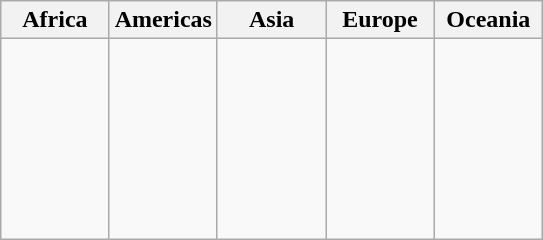<table class=wikitable>
<tr>
<th width=20%>Africa</th>
<th width=20%>Americas</th>
<th width=20%>Asia</th>
<th width=20%>Europe</th>
<th width=20%>Oceania</th>
</tr>
<tr valign=top>
<td></td>
<td><br> <br> </td>
<td><br> </td>
<td><br> <br> <br> <br> <br> <br> <br> </td>
<td><br> </td>
</tr>
</table>
